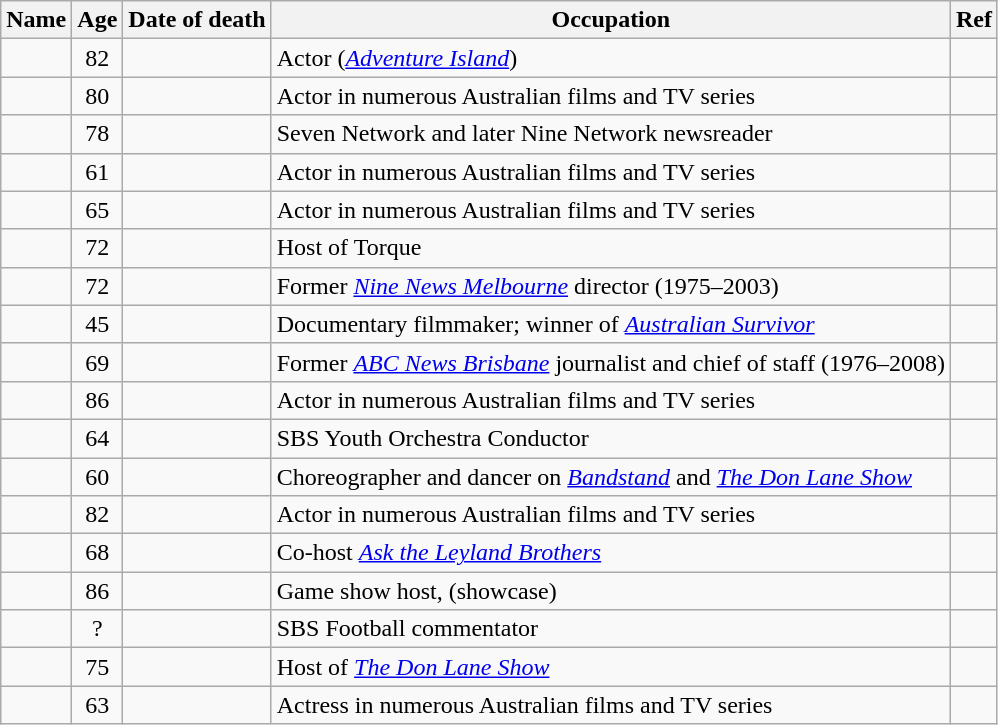<table class="wikitable sortable" style="text-align:left">
<tr>
<th>Name</th>
<th>Age</th>
<th>Date of death</th>
<th>Occupation</th>
<th class="unsortable">Ref</th>
</tr>
<tr>
<td></td>
<td align=center>82</td>
<td align=center></td>
<td>Actor (<em><a href='#'>Adventure Island</a></em>)</td>
<td align=center></td>
</tr>
<tr>
<td></td>
<td align=center>80</td>
<td align=center></td>
<td>Actor in numerous Australian films and TV series</td>
<td align=center></td>
</tr>
<tr>
<td></td>
<td align=center>78</td>
<td align=center></td>
<td>Seven Network and later Nine Network newsreader</td>
<td align=center></td>
</tr>
<tr>
<td></td>
<td align=center>61</td>
<td align=center></td>
<td>Actor in numerous Australian films and TV series</td>
<td align=center></td>
</tr>
<tr>
<td></td>
<td align=center>65</td>
<td align=center></td>
<td>Actor in numerous Australian films and TV series</td>
<td align=center></td>
</tr>
<tr>
<td></td>
<td align=center>72</td>
<td align=center></td>
<td>Host of Torque</td>
<td align=center></td>
</tr>
<tr>
<td></td>
<td align=center>72</td>
<td align=center></td>
<td>Former <em><a href='#'>Nine News Melbourne</a></em> director (1975–2003)</td>
<td align=center></td>
</tr>
<tr>
<td></td>
<td align=center>45</td>
<td align=center></td>
<td>Documentary filmmaker; winner of <em><a href='#'>Australian Survivor</a></em></td>
<td align=center></td>
</tr>
<tr>
<td></td>
<td align=center>69</td>
<td align=center></td>
<td>Former <em><a href='#'>ABC News Brisbane</a></em> journalist and chief of staff (1976–2008)</td>
<td align=center></td>
</tr>
<tr>
<td></td>
<td align=center>86</td>
<td align=center></td>
<td>Actor in numerous Australian films and TV series</td>
<td align=center></td>
</tr>
<tr>
<td></td>
<td align=center>64</td>
<td align=center></td>
<td>SBS Youth Orchestra Conductor</td>
<td align=center></td>
</tr>
<tr>
<td></td>
<td align=center>60</td>
<td align=center></td>
<td>Choreographer and dancer on <em><a href='#'>Bandstand</a></em> and <em><a href='#'>The Don Lane Show</a></em></td>
<td align=center></td>
</tr>
<tr>
<td></td>
<td align=center>82</td>
<td align=center></td>
<td>Actor in numerous Australian films and TV series</td>
<td align=center></td>
</tr>
<tr>
<td></td>
<td align=center>68</td>
<td align=center></td>
<td>Co-host <em><a href='#'>Ask the Leyland Brothers</a></em></td>
<td align=center></td>
</tr>
<tr>
<td></td>
<td align=center>86</td>
<td align=center></td>
<td>Game show host, (showcase)</td>
<td align=center></td>
</tr>
<tr>
<td></td>
<td align=center>?</td>
<td align=center></td>
<td>SBS Football commentator</td>
<td align=center></td>
</tr>
<tr>
<td></td>
<td align=center>75</td>
<td align=center></td>
<td>Host of <em><a href='#'>The Don Lane Show</a></em></td>
<td align=center></td>
</tr>
<tr>
<td></td>
<td align=center>63</td>
<td align=center></td>
<td>Actress in numerous Australian films and TV series</td>
<td align=center></td>
</tr>
</table>
